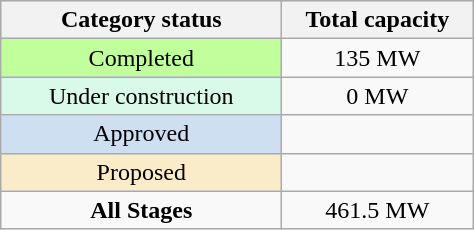<table class="wikitable sortable" style="text-align:center; font-size:100%; border-collapse:collapse;">
<tr style="background:#C1D8FF;">
<th width=180px><strong>Category status</strong></th>
<th width=120px><strong>Total capacity</strong></th>
</tr>
<tr>
<td style="background:#C0FF9B;">Completed</td>
<td>135 MW</td>
</tr>
<tr>
<td style="background:#D9F9E9;">Under construction</td>
<td>0 MW</td>
</tr>
<tr>
<td style="background:#CEDFF2;">Approved</td>
<td></td>
</tr>
<tr>
<td style="background:#FAECC8;">Proposed</td>
<td></td>
</tr>
<tr '>
<td><strong>All Stages</strong></td>
<td>461.5 MW</td>
</tr>
</table>
